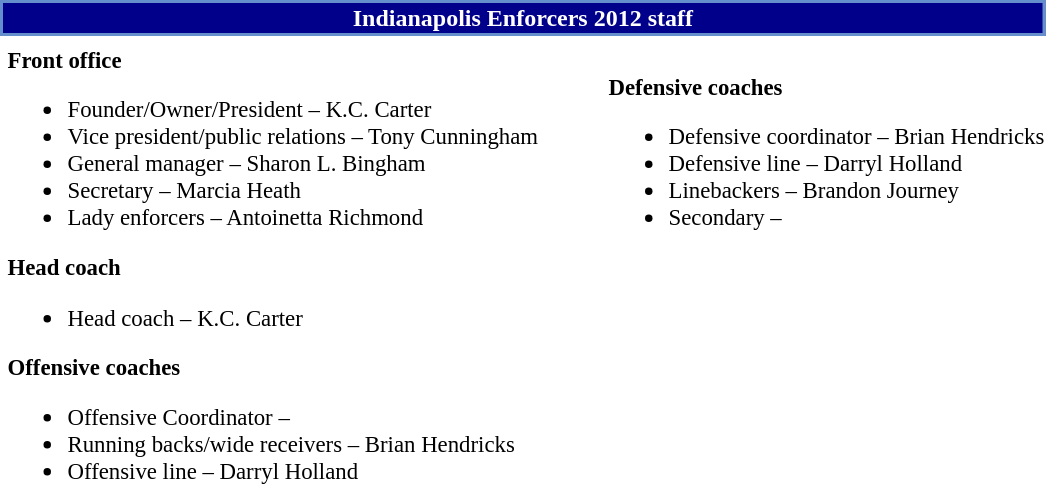<table class="toccolours" style="text-align: left">
<tr>
<th colspan="7" style="background:#00008B; color:white; text-align: center; border:2px solid #648fcc;"><strong>Indianapolis Enforcers 2012 staff</strong></th>
</tr>
<tr>
<td colspan=7 align="right"></td>
</tr>
<tr>
<td valign="top"></td>
<td style="font-size: 95%;" valign="top"><strong>Front office</strong><br><ul><li>Founder/Owner/President – K.C. Carter</li><li>Vice president/public relations – Tony Cunningham</li><li>General manager – Sharon L. Bingham</li><li>Secretary – Marcia Heath</li><li>Lady enforcers – Antoinetta Richmond</li></ul><strong>Head coach</strong><ul><li>Head coach – K.C. Carter</li></ul><strong>Offensive coaches</strong><ul><li>Offensive Coordinator –</li><li>Running backs/wide receivers – Brian Hendricks</li><li>Offensive line – Darryl Holland</li></ul></td>
<td width="35"> </td>
<td valign="top"></td>
<td style="font-size: 95%;" valign="top"><br><strong>Defensive coaches</strong><ul><li>Defensive coordinator – Brian Hendricks</li><li>Defensive line – Darryl Holland</li><li>Linebackers – Brandon Journey</li><li>Secondary –</li></ul></td>
</tr>
</table>
